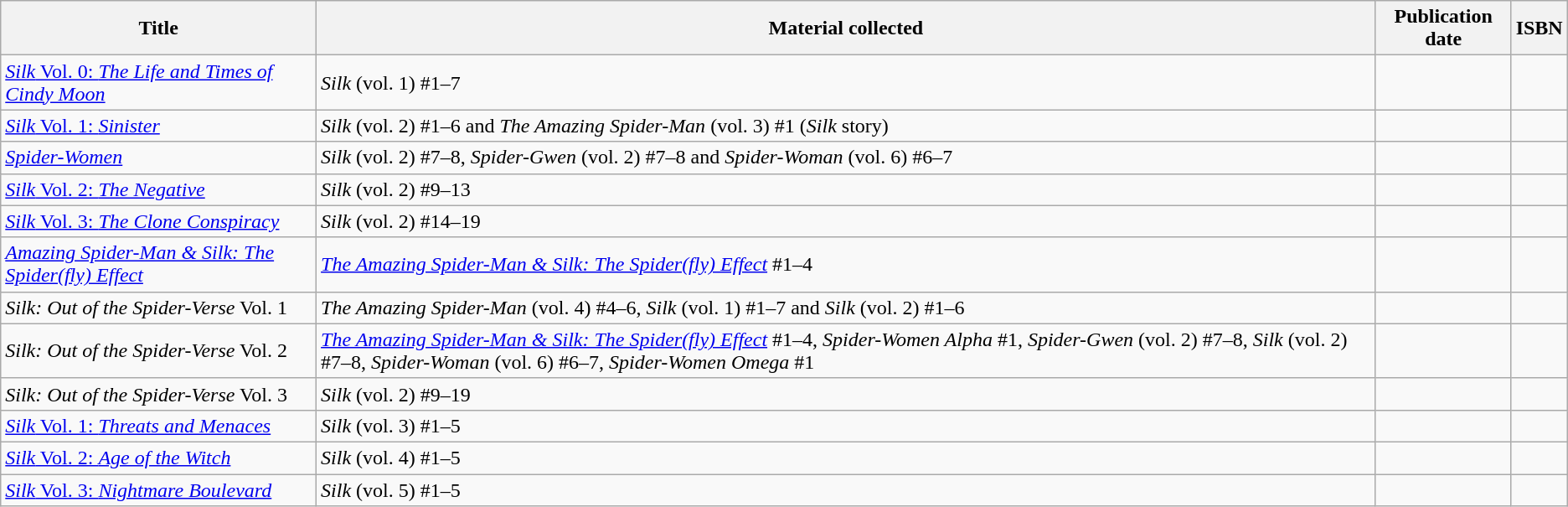<table class="wikitable sortable">
<tr>
<th>Title</th>
<th class="unsortable">Material collected</th>
<th>Publication date</th>
<th class="unsortable">ISBN</th>
</tr>
<tr>
<td><a href='#'><em>Silk</em> Vol. 0: <em>The Life and Times of Cindy Moon</em></a></td>
<td><em>Silk</em> (vol. 1) #1–7</td>
<td></td>
<td></td>
</tr>
<tr>
<td><a href='#'><em>Silk</em> Vol. 1: <em>Sinister</em></a></td>
<td><em>Silk</em> (vol. 2) #1–6 and <em>The Amazing Spider-Man</em> (vol. 3) #1 (<em>Silk</em> story)</td>
<td></td>
<td></td>
</tr>
<tr>
<td><em><a href='#'>Spider-Women</a></em></td>
<td><em>Silk</em> (vol. 2) #7–8, <em>Spider-Gwen</em> (vol. 2) #7–8 and <em>Spider-Woman</em> (vol. 6) #6–7</td>
<td></td>
<td></td>
</tr>
<tr>
<td><a href='#'><em>Silk</em> Vol. 2: <em>The Negative</em></a></td>
<td><em>Silk</em> (vol. 2) #9–13</td>
<td></td>
<td></td>
</tr>
<tr>
<td><a href='#'><em>Silk</em> Vol. 3: <em>The Clone Conspiracy</em></a></td>
<td><em>Silk</em> (vol. 2) #14–19</td>
<td></td>
<td></td>
</tr>
<tr>
<td><em><a href='#'>Amazing Spider-Man & Silk: The Spider(fly) Effect</a></em></td>
<td><em><a href='#'>The Amazing Spider-Man & Silk: The Spider(fly) Effect</a></em> #1–4</td>
<td></td>
<td></td>
</tr>
<tr>
<td><em>Silk: Out of the Spider-Verse</em> Vol. 1</td>
<td><em>The Amazing Spider-Man</em> (vol. 4) #4–6, <em>Silk</em> (vol. 1) #1–7 and <em>Silk</em> (vol. 2) #1–6</td>
<td></td>
<td></td>
</tr>
<tr>
<td><em>Silk: Out of the Spider-Verse</em> Vol. 2</td>
<td><em><a href='#'>The Amazing Spider-Man & Silk: The Spider(fly) Effect</a></em> #1–4, <em>Spider-Women Alpha</em> #1, <em>Spider-Gwen</em> (vol. 2) #7–8, <em>Silk</em> (vol. 2) #7–8, <em>Spider-Woman</em> (vol. 6) #6–7, <em>Spider-Women Omega</em> #1</td>
<td></td>
<td></td>
</tr>
<tr>
<td><em>Silk: Out of the Spider-Verse</em> Vol. 3</td>
<td><em>Silk</em> (vol. 2) #9–19</td>
<td></td>
<td></td>
</tr>
<tr>
<td><a href='#'><em>Silk</em> Vol. 1: <em>Threats and Menaces</em></a></td>
<td><em>Silk</em> (vol. 3) #1–5</td>
<td></td>
<td></td>
</tr>
<tr>
<td><a href='#'><em>Silk</em> Vol. 2: <em>Age of the Witch</em></a></td>
<td><em>Silk</em> (vol. 4) #1–5</td>
<td></td>
<td></td>
</tr>
<tr>
<td><a href='#'><em>Silk</em> Vol. 3: <em>Nightmare Boulevard</em></a></td>
<td><em>Silk</em> (vol. 5) #1–5</td>
<td></td>
<td></td>
</tr>
</table>
